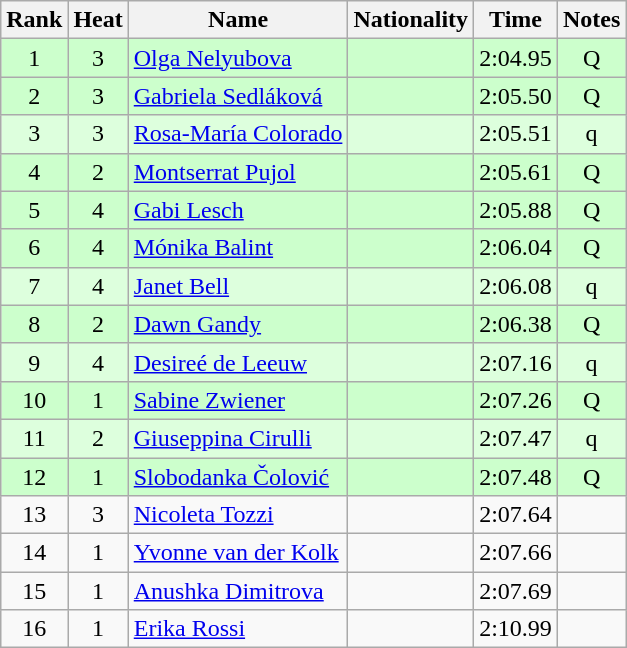<table class="wikitable sortable" style="text-align:center">
<tr>
<th>Rank</th>
<th>Heat</th>
<th>Name</th>
<th>Nationality</th>
<th>Time</th>
<th>Notes</th>
</tr>
<tr bgcolor=ccffcc>
<td>1</td>
<td>3</td>
<td align="left"><a href='#'>Olga Nelyubova</a></td>
<td align=left></td>
<td>2:04.95</td>
<td>Q</td>
</tr>
<tr bgcolor=ccffcc>
<td>2</td>
<td>3</td>
<td align="left"><a href='#'>Gabriela Sedláková</a></td>
<td align=left></td>
<td>2:05.50</td>
<td>Q</td>
</tr>
<tr bgcolor=ddffdd>
<td>3</td>
<td>3</td>
<td align="left"><a href='#'>Rosa-María Colorado</a></td>
<td align=left></td>
<td>2:05.51</td>
<td>q</td>
</tr>
<tr bgcolor=ccffcc>
<td>4</td>
<td>2</td>
<td align="left"><a href='#'>Montserrat Pujol</a></td>
<td align=left></td>
<td>2:05.61</td>
<td>Q</td>
</tr>
<tr bgcolor=ccffcc>
<td>5</td>
<td>4</td>
<td align="left"><a href='#'>Gabi Lesch</a></td>
<td align=left></td>
<td>2:05.88</td>
<td>Q</td>
</tr>
<tr bgcolor=ccffcc>
<td>6</td>
<td>4</td>
<td align="left"><a href='#'>Mónika Balint</a></td>
<td align=left></td>
<td>2:06.04</td>
<td>Q</td>
</tr>
<tr bgcolor=ddffdd>
<td>7</td>
<td>4</td>
<td align="left"><a href='#'>Janet Bell</a></td>
<td align=left></td>
<td>2:06.08</td>
<td>q</td>
</tr>
<tr bgcolor=ccffcc>
<td>8</td>
<td>2</td>
<td align="left"><a href='#'>Dawn Gandy</a></td>
<td align=left></td>
<td>2:06.38</td>
<td>Q</td>
</tr>
<tr bgcolor=ddffdd>
<td>9</td>
<td>4</td>
<td align="left"><a href='#'>Desireé de Leeuw</a></td>
<td align=left></td>
<td>2:07.16</td>
<td>q</td>
</tr>
<tr bgcolor=ccffcc>
<td>10</td>
<td>1</td>
<td align="left"><a href='#'>Sabine Zwiener</a></td>
<td align=left></td>
<td>2:07.26</td>
<td>Q</td>
</tr>
<tr bgcolor=ddffdd>
<td>11</td>
<td>2</td>
<td align="left"><a href='#'>Giuseppina Cirulli</a></td>
<td align=left></td>
<td>2:07.47</td>
<td>q</td>
</tr>
<tr bgcolor=ccffcc>
<td>12</td>
<td>1</td>
<td align="left"><a href='#'>Slobodanka Čolović</a></td>
<td align=left></td>
<td>2:07.48</td>
<td>Q</td>
</tr>
<tr>
<td>13</td>
<td>3</td>
<td align="left"><a href='#'>Nicoleta Tozzi</a></td>
<td align=left></td>
<td>2:07.64</td>
<td></td>
</tr>
<tr>
<td>14</td>
<td>1</td>
<td align="left"><a href='#'>Yvonne van der Kolk</a></td>
<td align=left></td>
<td>2:07.66</td>
<td></td>
</tr>
<tr>
<td>15</td>
<td>1</td>
<td align="left"><a href='#'>Anushka Dimitrova</a></td>
<td align=left></td>
<td>2:07.69</td>
<td></td>
</tr>
<tr>
<td>16</td>
<td>1</td>
<td align="left"><a href='#'>Erika Rossi</a></td>
<td align=left></td>
<td>2:10.99</td>
<td></td>
</tr>
</table>
